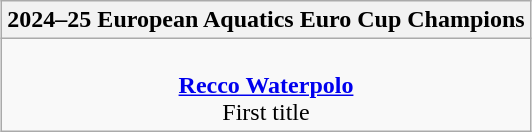<table class=wikitable style="text-align:center; margin:auto">
<tr>
<th>2024–25 European Aquatics Euro Cup Champions</th>
</tr>
<tr>
<td> <br><strong><a href='#'>Recco Waterpolo</a></strong><br>First title</td>
</tr>
</table>
